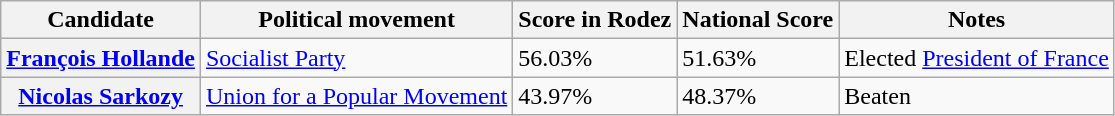<table class="wikitable">
<tr>
<th scope="col">Candidate</th>
<th scope="col">Political movement</th>
<th scope="col">Score in Rodez</th>
<th scope="col">National Score</th>
<th scope="col">Notes</th>
</tr>
<tr>
<th scope="row"><a href='#'>François Hollande</a></th>
<td><a href='#'>Socialist Party</a></td>
<td>56.03%</td>
<td>51.63%</td>
<td>Elected <a href='#'>President of France</a></td>
</tr>
<tr>
<th scope="row"><a href='#'>Nicolas Sarkozy</a></th>
<td><a href='#'>Union for a Popular Movement</a></td>
<td>43.97%</td>
<td>48.37%</td>
<td>Beaten</td>
</tr>
</table>
